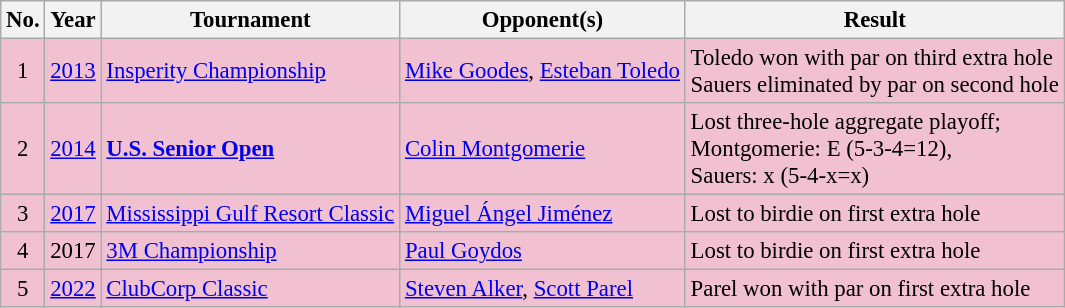<table class="wikitable" style="font-size:95%;">
<tr>
<th>No.</th>
<th>Year</th>
<th>Tournament</th>
<th>Opponent(s)</th>
<th>Result</th>
</tr>
<tr style="background:#F2C1D1;">
<td align=center>1</td>
<td><a href='#'>2013</a></td>
<td><a href='#'>Insperity Championship</a></td>
<td> <a href='#'>Mike Goodes</a>,  <a href='#'>Esteban Toledo</a></td>
<td>Toledo won with par on third extra hole<br>Sauers eliminated by par on second hole</td>
</tr>
<tr style="background:#F2C1D1;">
<td align=center>2</td>
<td><a href='#'>2014</a></td>
<td><strong><a href='#'>U.S. Senior Open</a></strong></td>
<td> <a href='#'>Colin Montgomerie</a></td>
<td>Lost three-hole aggregate playoff;<br>Montgomerie: E (5-3-4=12),<br>Sauers: x (5-4-x=x)</td>
</tr>
<tr style="background:#F2C1D1;">
<td align=center>3</td>
<td><a href='#'>2017</a></td>
<td><a href='#'>Mississippi Gulf Resort Classic</a></td>
<td> <a href='#'>Miguel Ángel Jiménez</a></td>
<td>Lost to birdie on first extra hole</td>
</tr>
<tr style="background:#F2C1D1;">
<td align=center>4</td>
<td>2017</td>
<td><a href='#'>3M Championship</a></td>
<td> <a href='#'>Paul Goydos</a></td>
<td>Lost to birdie on first extra hole</td>
</tr>
<tr style="background:#F2C1D1;">
<td align=center>5</td>
<td><a href='#'>2022</a></td>
<td><a href='#'>ClubCorp Classic</a></td>
<td> <a href='#'>Steven Alker</a>,  <a href='#'>Scott Parel</a></td>
<td>Parel won with par on first extra hole</td>
</tr>
</table>
